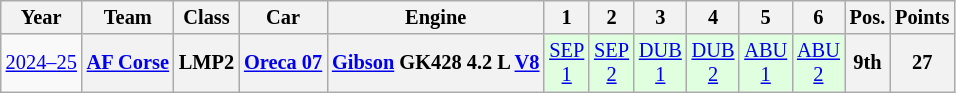<table class="wikitable" style="text-align:center; font-size:85%">
<tr>
<th>Year</th>
<th>Team</th>
<th>Class</th>
<th>Car</th>
<th>Engine</th>
<th>1</th>
<th>2</th>
<th>3</th>
<th>4</th>
<th>5</th>
<th>6</th>
<th>Pos.</th>
<th>Points</th>
</tr>
<tr>
<td><a href='#'>2024–25</a></td>
<th><a href='#'>AF Corse</a></th>
<th>LMP2</th>
<th><a href='#'>Oreca 07</a></th>
<th><a href='#'>Gibson</a> GK428 4.2 L <a href='#'>V8</a></th>
<td style="background:#DFFFDF;"><a href='#'>SEP<br>1</a><br></td>
<td style="background:#DFFFDF;"><a href='#'>SEP<br>2</a><br></td>
<td style="background:#DFFFDF;"><a href='#'>DUB<br>1</a><br></td>
<td style="background:#DFFFDF;"><a href='#'>DUB<br>2</a><br></td>
<td style="background:#DFFFDF;"><a href='#'>ABU<br>1</a><br></td>
<td style="background:#DFFFDF;"><a href='#'>ABU<br>2</a><br></td>
<th>9th</th>
<th>27</th>
</tr>
</table>
